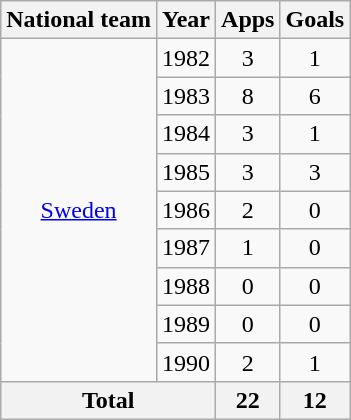<table class="wikitable" style="text-align:center">
<tr>
<th>National team</th>
<th>Year</th>
<th>Apps</th>
<th>Goals</th>
</tr>
<tr>
<td rowspan="9"><a href='#'>Sweden</a></td>
<td>1982</td>
<td>3</td>
<td>1</td>
</tr>
<tr>
<td>1983</td>
<td>8</td>
<td>6</td>
</tr>
<tr>
<td>1984</td>
<td>3</td>
<td>1</td>
</tr>
<tr>
<td>1985</td>
<td>3</td>
<td>3</td>
</tr>
<tr>
<td>1986</td>
<td>2</td>
<td>0</td>
</tr>
<tr>
<td>1987</td>
<td>1</td>
<td>0</td>
</tr>
<tr>
<td>1988</td>
<td>0</td>
<td>0</td>
</tr>
<tr>
<td>1989</td>
<td>0</td>
<td>0</td>
</tr>
<tr>
<td>1990</td>
<td>2</td>
<td>1</td>
</tr>
<tr>
<th colspan="2">Total</th>
<th>22</th>
<th>12</th>
</tr>
</table>
